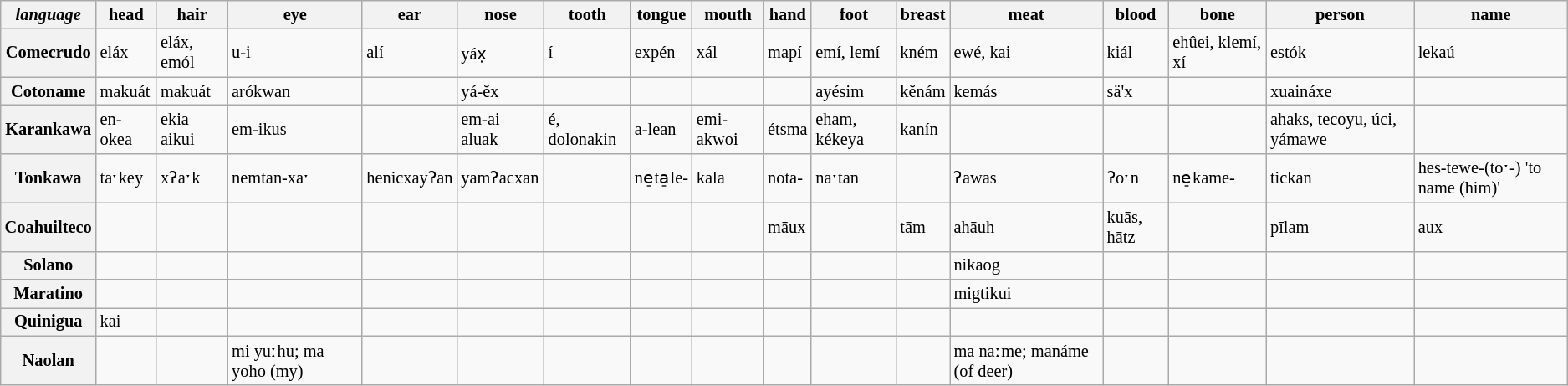<table class="wikitable collapsible sortable" style="font-size: 85%">
<tr>
<th><em>language</em></th>
<th>head</th>
<th>hair</th>
<th>eye</th>
<th>ear</th>
<th>nose</th>
<th>tooth</th>
<th>tongue</th>
<th>mouth</th>
<th>hand</th>
<th>foot</th>
<th>breast</th>
<th>meat</th>
<th>blood</th>
<th>bone</th>
<th>person</th>
<th>name</th>
</tr>
<tr>
<th>Comecrudo</th>
<td>eláx</td>
<td>eláx, emól</td>
<td>u-i</td>
<td>alí</td>
<td>yáx̣</td>
<td>í</td>
<td>expén</td>
<td>xál</td>
<td>mapí</td>
<td>emí, lemí</td>
<td>kném</td>
<td>ewé, kai</td>
<td>kiál</td>
<td>ehûei, klemí, xí</td>
<td>estók</td>
<td>lekaú</td>
</tr>
<tr>
<th>Cotoname</th>
<td>makuát</td>
<td>makuát</td>
<td>arókwan</td>
<td></td>
<td>yá-ĕx</td>
<td></td>
<td></td>
<td></td>
<td></td>
<td>ayésim</td>
<td>kĕnám</td>
<td>kemás</td>
<td>sä'x</td>
<td></td>
<td>xuaináxe</td>
<td></td>
</tr>
<tr>
<th>Karankawa</th>
<td>en-okea</td>
<td>ekia aikui</td>
<td>em-ikus</td>
<td></td>
<td>em-ai aluak</td>
<td>é, dolonakin</td>
<td>a-lean</td>
<td>emi-akwoi</td>
<td>étsma</td>
<td>eham, kékeya</td>
<td>kanín</td>
<td></td>
<td></td>
<td></td>
<td>ahaks, tecoyu, úci, yámawe</td>
<td></td>
</tr>
<tr>
<th>Tonkawa</th>
<td>taˑkey</td>
<td>xʔaˑk</td>
<td>nemtan-xaˑ</td>
<td>henicxayʔan</td>
<td>yamʔacxan</td>
<td></td>
<td>ne̠ta̠le-</td>
<td>kala</td>
<td>nota-</td>
<td>naˑtan</td>
<td></td>
<td>ʔawas</td>
<td>ʔoˑn</td>
<td>ne̠kame-</td>
<td>tickan</td>
<td>hes-tewe-(toˑ-) 'to name (him)'</td>
</tr>
<tr>
<th>Coahuilteco</th>
<td></td>
<td></td>
<td></td>
<td></td>
<td></td>
<td></td>
<td></td>
<td></td>
<td>māux</td>
<td></td>
<td>tām</td>
<td>ahāuh</td>
<td>kuās, hātz</td>
<td></td>
<td>pīlam</td>
<td>aux</td>
</tr>
<tr>
<th>Solano</th>
<td></td>
<td></td>
<td></td>
<td></td>
<td></td>
<td></td>
<td></td>
<td></td>
<td></td>
<td></td>
<td></td>
<td>nikaog</td>
<td></td>
<td></td>
<td></td>
<td></td>
</tr>
<tr>
<th>Maratino</th>
<td></td>
<td></td>
<td></td>
<td></td>
<td></td>
<td></td>
<td></td>
<td></td>
<td></td>
<td></td>
<td></td>
<td>migtikui</td>
<td></td>
<td></td>
<td></td>
<td></td>
</tr>
<tr>
<th>Quinigua</th>
<td>kai</td>
<td></td>
<td></td>
<td></td>
<td></td>
<td></td>
<td></td>
<td></td>
<td></td>
<td></td>
<td></td>
<td></td>
<td></td>
<td></td>
<td></td>
<td></td>
</tr>
<tr>
<th>Naolan</th>
<td></td>
<td></td>
<td>mi yuːhu; ma yoho (my)</td>
<td></td>
<td></td>
<td></td>
<td></td>
<td></td>
<td></td>
<td></td>
<td></td>
<td>ma naːme; manáme (of deer)</td>
<td></td>
<td></td>
<td></td>
<td></td>
</tr>
</table>
